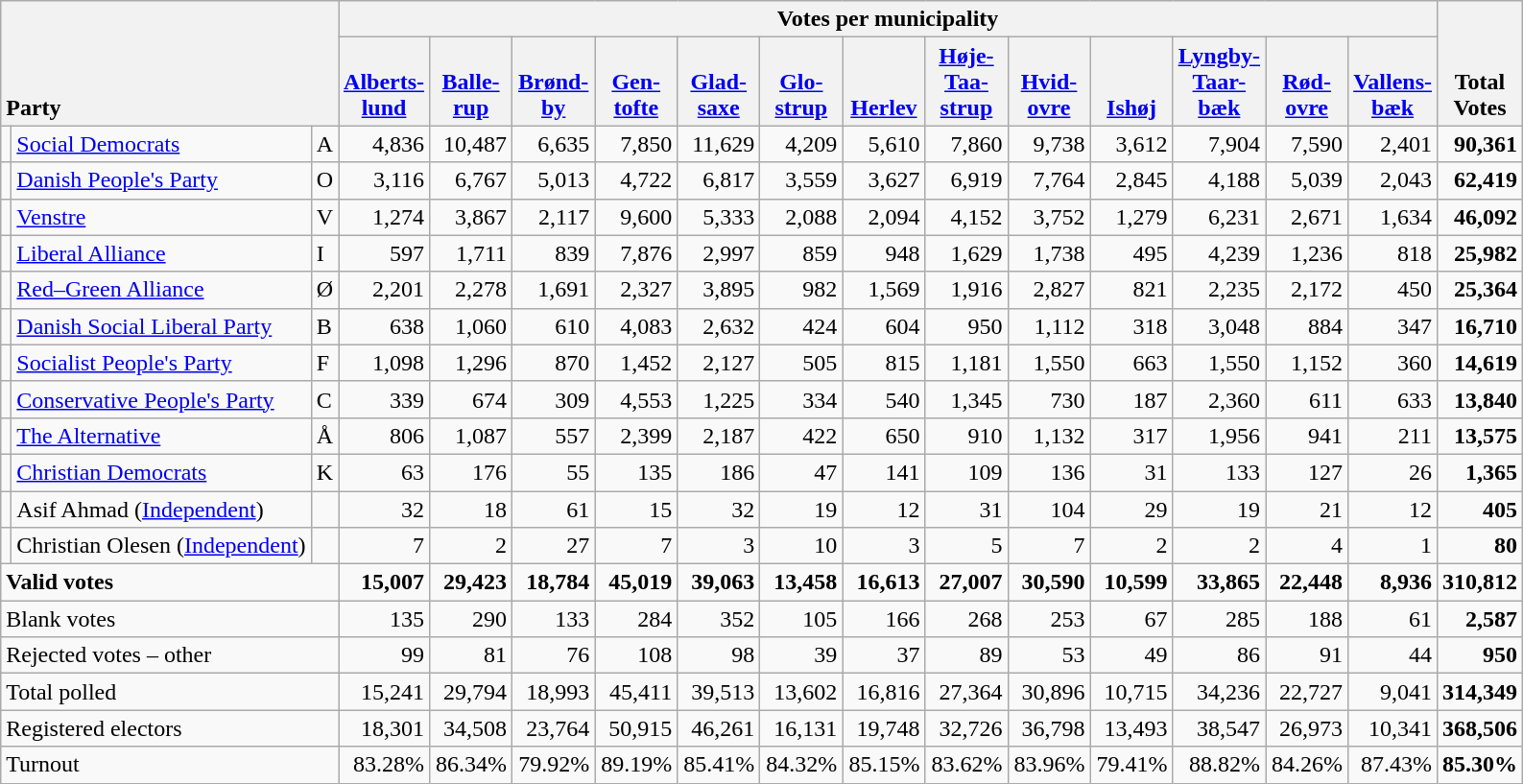<table class="wikitable" border="1" style="text-align:right;">
<tr>
<th style="text-align:left;" valign=bottom rowspan=2 colspan=3>Party</th>
<th colspan=13>Votes per municipality</th>
<th align=center valign=bottom rowspan=2 width="50">Total Votes</th>
</tr>
<tr>
<th align=center valign=bottom width="50"><a href='#'>Alberts- lund</a></th>
<th align=center valign=bottom width="50"><a href='#'>Balle- rup</a></th>
<th align=center valign=bottom width="50"><a href='#'>Brønd- by</a></th>
<th align=center valign=bottom width="50"><a href='#'>Gen- tofte</a></th>
<th align=center valign=bottom width="50"><a href='#'>Glad- saxe</a></th>
<th align=center valign=bottom width="50"><a href='#'>Glo- strup</a></th>
<th align=center valign=bottom width="50"><a href='#'>Herlev</a></th>
<th align=center valign=bottom width="50"><a href='#'>Høje- Taa- strup</a></th>
<th align=center valign=bottom width="50"><a href='#'>Hvid- ovre</a></th>
<th align=center valign=bottom width="50"><a href='#'>Ishøj</a></th>
<th align=center valign=bottom width="50"><a href='#'>Lyngby- Taar- bæk</a></th>
<th align=center valign=bottom width="50"><a href='#'>Rød- ovre</a></th>
<th align=center valign=bottom width="50"><a href='#'>Vallens- bæk</a></th>
</tr>
<tr>
<td></td>
<td align=left><a href='#'>Social Democrats</a></td>
<td align=left>A</td>
<td>4,836</td>
<td>10,487</td>
<td>6,635</td>
<td>7,850</td>
<td>11,629</td>
<td>4,209</td>
<td>5,610</td>
<td>7,860</td>
<td>9,738</td>
<td>3,612</td>
<td>7,904</td>
<td>7,590</td>
<td>2,401</td>
<td><strong>90,361</strong></td>
</tr>
<tr>
<td></td>
<td align=left><a href='#'>Danish People's Party</a></td>
<td align=left>O</td>
<td>3,116</td>
<td>6,767</td>
<td>5,013</td>
<td>4,722</td>
<td>6,817</td>
<td>3,559</td>
<td>3,627</td>
<td>6,919</td>
<td>7,764</td>
<td>2,845</td>
<td>4,188</td>
<td>5,039</td>
<td>2,043</td>
<td><strong>62,419</strong></td>
</tr>
<tr>
<td></td>
<td align=left><a href='#'>Venstre</a></td>
<td align=left>V</td>
<td>1,274</td>
<td>3,867</td>
<td>2,117</td>
<td>9,600</td>
<td>5,333</td>
<td>2,088</td>
<td>2,094</td>
<td>4,152</td>
<td>3,752</td>
<td>1,279</td>
<td>6,231</td>
<td>2,671</td>
<td>1,634</td>
<td><strong>46,092</strong></td>
</tr>
<tr>
<td></td>
<td align=left><a href='#'>Liberal Alliance</a></td>
<td align=left>I</td>
<td>597</td>
<td>1,711</td>
<td>839</td>
<td>7,876</td>
<td>2,997</td>
<td>859</td>
<td>948</td>
<td>1,629</td>
<td>1,738</td>
<td>495</td>
<td>4,239</td>
<td>1,236</td>
<td>818</td>
<td><strong>25,982</strong></td>
</tr>
<tr>
<td></td>
<td align=left><a href='#'>Red–Green Alliance</a></td>
<td align=left>Ø</td>
<td>2,201</td>
<td>2,278</td>
<td>1,691</td>
<td>2,327</td>
<td>3,895</td>
<td>982</td>
<td>1,569</td>
<td>1,916</td>
<td>2,827</td>
<td>821</td>
<td>2,235</td>
<td>2,172</td>
<td>450</td>
<td><strong>25,364</strong></td>
</tr>
<tr>
<td></td>
<td align=left><a href='#'>Danish Social Liberal Party</a></td>
<td align=left>B</td>
<td>638</td>
<td>1,060</td>
<td>610</td>
<td>4,083</td>
<td>2,632</td>
<td>424</td>
<td>604</td>
<td>950</td>
<td>1,112</td>
<td>318</td>
<td>3,048</td>
<td>884</td>
<td>347</td>
<td><strong>16,710</strong></td>
</tr>
<tr>
<td></td>
<td align=left><a href='#'>Socialist People's Party</a></td>
<td align=left>F</td>
<td>1,098</td>
<td>1,296</td>
<td>870</td>
<td>1,452</td>
<td>2,127</td>
<td>505</td>
<td>815</td>
<td>1,181</td>
<td>1,550</td>
<td>663</td>
<td>1,550</td>
<td>1,152</td>
<td>360</td>
<td><strong>14,619</strong></td>
</tr>
<tr>
<td></td>
<td align=left style="white-space: nowrap;"><a href='#'>Conservative People's Party</a></td>
<td align=left>C</td>
<td>339</td>
<td>674</td>
<td>309</td>
<td>4,553</td>
<td>1,225</td>
<td>334</td>
<td>540</td>
<td>1,345</td>
<td>730</td>
<td>187</td>
<td>2,360</td>
<td>611</td>
<td>633</td>
<td><strong>13,840</strong></td>
</tr>
<tr>
<td></td>
<td align=left><a href='#'>The Alternative</a></td>
<td align=left>Å</td>
<td>806</td>
<td>1,087</td>
<td>557</td>
<td>2,399</td>
<td>2,187</td>
<td>422</td>
<td>650</td>
<td>910</td>
<td>1,132</td>
<td>317</td>
<td>1,956</td>
<td>941</td>
<td>211</td>
<td><strong>13,575</strong></td>
</tr>
<tr>
<td></td>
<td align=left><a href='#'>Christian Democrats</a></td>
<td align=left>K</td>
<td>63</td>
<td>176</td>
<td>55</td>
<td>135</td>
<td>186</td>
<td>47</td>
<td>141</td>
<td>109</td>
<td>136</td>
<td>31</td>
<td>133</td>
<td>127</td>
<td>26</td>
<td><strong>1,365</strong></td>
</tr>
<tr>
<td></td>
<td align=left>Asif Ahmad (<a href='#'>Independent</a>)</td>
<td></td>
<td>32</td>
<td>18</td>
<td>61</td>
<td>15</td>
<td>32</td>
<td>19</td>
<td>12</td>
<td>31</td>
<td>104</td>
<td>29</td>
<td>19</td>
<td>21</td>
<td>12</td>
<td><strong>405</strong></td>
</tr>
<tr>
<td></td>
<td align=left>Christian Olesen (<a href='#'>Independent</a>)</td>
<td></td>
<td>7</td>
<td>2</td>
<td>27</td>
<td>7</td>
<td>3</td>
<td>10</td>
<td>3</td>
<td>5</td>
<td>7</td>
<td>2</td>
<td>2</td>
<td>4</td>
<td>1</td>
<td><strong>80</strong></td>
</tr>
<tr style="font-weight:bold">
<td align=left colspan=3>Valid votes</td>
<td>15,007</td>
<td>29,423</td>
<td>18,784</td>
<td>45,019</td>
<td>39,063</td>
<td>13,458</td>
<td>16,613</td>
<td>27,007</td>
<td>30,590</td>
<td>10,599</td>
<td>33,865</td>
<td>22,448</td>
<td>8,936</td>
<td>310,812</td>
</tr>
<tr>
<td align=left colspan=3>Blank votes</td>
<td>135</td>
<td>290</td>
<td>133</td>
<td>284</td>
<td>352</td>
<td>105</td>
<td>166</td>
<td>268</td>
<td>253</td>
<td>67</td>
<td>285</td>
<td>188</td>
<td>61</td>
<td><strong>2,587</strong></td>
</tr>
<tr>
<td align=left colspan=3>Rejected votes – other</td>
<td>99</td>
<td>81</td>
<td>76</td>
<td>108</td>
<td>98</td>
<td>39</td>
<td>37</td>
<td>89</td>
<td>53</td>
<td>49</td>
<td>86</td>
<td>91</td>
<td>44</td>
<td><strong>950</strong></td>
</tr>
<tr>
<td align=left colspan=3>Total polled</td>
<td>15,241</td>
<td>29,794</td>
<td>18,993</td>
<td>45,411</td>
<td>39,513</td>
<td>13,602</td>
<td>16,816</td>
<td>27,364</td>
<td>30,896</td>
<td>10,715</td>
<td>34,236</td>
<td>22,727</td>
<td>9,041</td>
<td><strong>314,349</strong></td>
</tr>
<tr>
<td align=left colspan=3>Registered electors</td>
<td>18,301</td>
<td>34,508</td>
<td>23,764</td>
<td>50,915</td>
<td>46,261</td>
<td>16,131</td>
<td>19,748</td>
<td>32,726</td>
<td>36,798</td>
<td>13,493</td>
<td>38,547</td>
<td>26,973</td>
<td>10,341</td>
<td><strong>368,506</strong></td>
</tr>
<tr>
<td align=left colspan=3>Turnout</td>
<td>83.28%</td>
<td>86.34%</td>
<td>79.92%</td>
<td>89.19%</td>
<td>85.41%</td>
<td>84.32%</td>
<td>85.15%</td>
<td>83.62%</td>
<td>83.96%</td>
<td>79.41%</td>
<td>88.82%</td>
<td>84.26%</td>
<td>87.43%</td>
<td><strong>85.30%</strong></td>
</tr>
</table>
